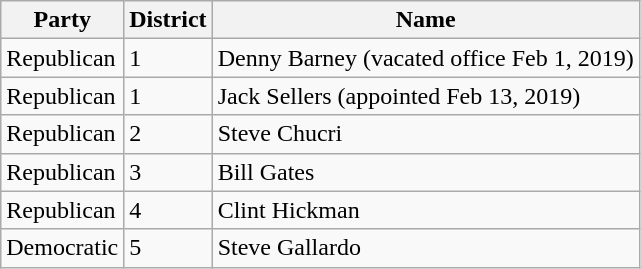<table class="wikitable">
<tr>
<th>Party</th>
<th>District</th>
<th>Name</th>
</tr>
<tr>
<td>Republican</td>
<td>1</td>
<td>Denny Barney (vacated office Feb 1, 2019)</td>
</tr>
<tr>
<td>Republican</td>
<td>1</td>
<td>Jack Sellers (appointed Feb 13, 2019)</td>
</tr>
<tr>
<td>Republican</td>
<td>2</td>
<td>Steve Chucri</td>
</tr>
<tr>
<td>Republican</td>
<td>3</td>
<td>Bill Gates</td>
</tr>
<tr>
<td>Republican</td>
<td>4</td>
<td>Clint Hickman</td>
</tr>
<tr>
<td>Democratic</td>
<td>5</td>
<td>Steve Gallardo</td>
</tr>
</table>
